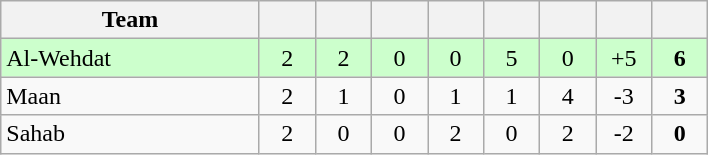<table class="wikitable" style="text-align: center;">
<tr>
<th width="165">Team</th>
<th width="30"></th>
<th width="30"></th>
<th width="30"></th>
<th width="30"></th>
<th width="30"></th>
<th width="30"></th>
<th width="30"></th>
<th width="30"></th>
</tr>
<tr bgcolor="#ccffcc">
<td align="left">Al-Wehdat</td>
<td>2</td>
<td>2</td>
<td>0</td>
<td>0</td>
<td>5</td>
<td>0</td>
<td>+5</td>
<td><strong>6</strong></td>
</tr>
<tr>
<td align="left">Maan</td>
<td>2</td>
<td>1</td>
<td>0</td>
<td>1</td>
<td>1</td>
<td>4</td>
<td>-3</td>
<td><strong>3</strong></td>
</tr>
<tr>
<td align="left">Sahab</td>
<td>2</td>
<td>0</td>
<td>0</td>
<td>2</td>
<td>0</td>
<td>2</td>
<td>-2</td>
<td><strong>0</strong></td>
</tr>
</table>
